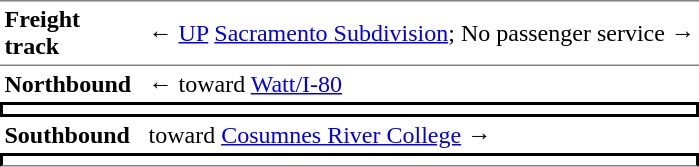<table border=0 cellspacing=0 cellpadding=3>
<tr>
<td style="border-top:solid 1px gray" width=90><strong>Freight track</strong></td>
<td style="border-top:solid 1px gray">← <a href='#'>UP</a> <a href='#'>Sacramento Subdivision</a>; No passenger service  →</td>
</tr>
<tr>
<td style="border-top:solid 1px gray"><strong>Northbound</strong></td>
<td style="border-top:solid 1px gray">←  toward <a href='#'>Watt/I-80</a> </td>
</tr>
<tr>
<td style="border-top:solid 2px black;border-right:solid 2px black;border-left:solid 2px black;border-bottom:solid 2px black;text-align:center" colspan=2></td>
</tr>
<tr>
<td><strong>Southbound</strong></td>
<td>  toward <a href='#'>Cosumnes River College</a>  →</td>
</tr>
<tr>
<td style="border-top:solid 2px black;border-right:solid 2px black;border-left:solid 2px black;border-bottom:solid 1px gray;text-align:center" colspan=2></td>
</tr>
</table>
